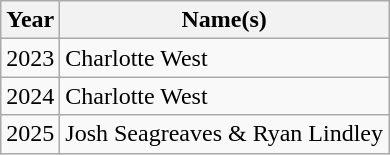<table class="wikitable" border="1">
<tr>
<th>Year</th>
<th>Name(s)</th>
</tr>
<tr>
<td>2023</td>
<td>Charlotte West</td>
</tr>
<tr>
<td>2024</td>
<td>Charlotte West</td>
</tr>
<tr>
<td>2025</td>
<td>Josh Seagreaves & Ryan Lindley</td>
</tr>
</table>
